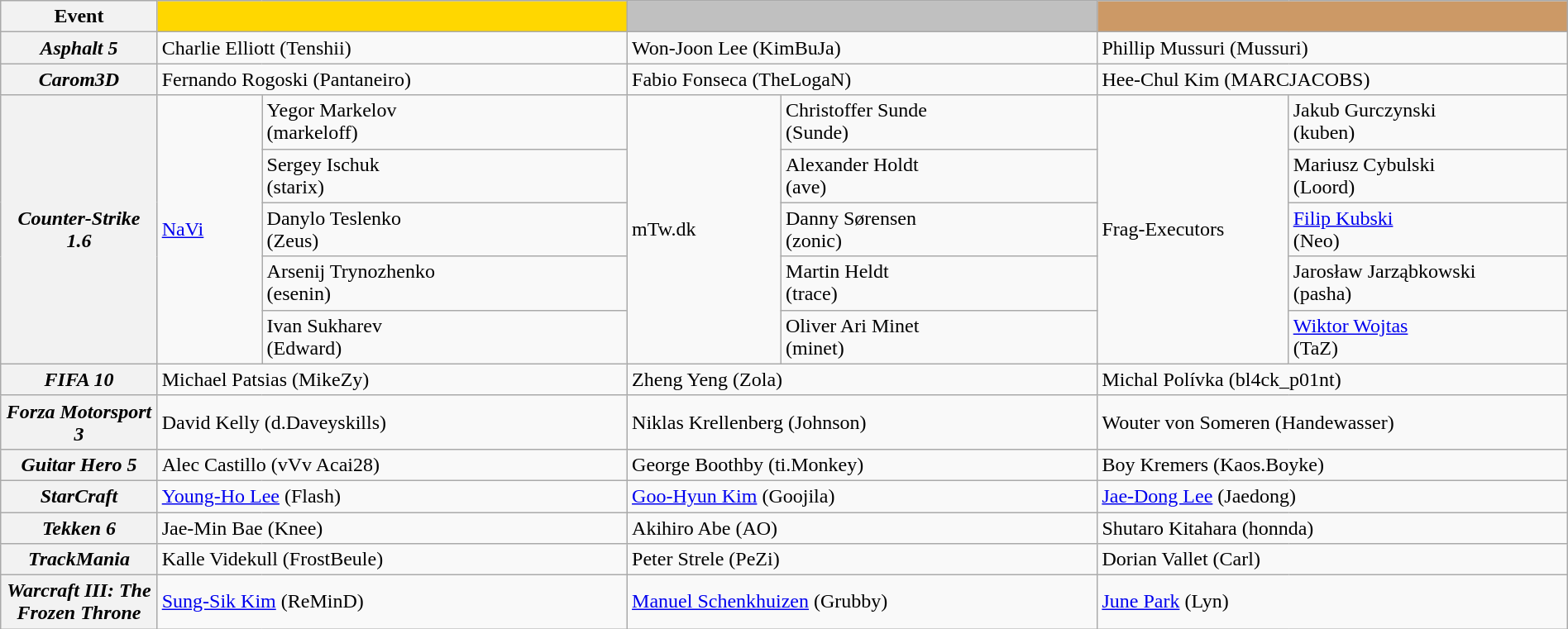<table class="wikitable" style="width:100%;">
<tr>
<th style="width:10%;">Event</th>
<th colspan="2" style="background-color:gold; width:30%;"></th>
<th colspan="2" style="background-color:silver; width:30%;"></th>
<th colspan="2" style="background-color:#c96; width:30%;"></th>
</tr>
<tr>
<th><em>Asphalt 5</em></th>
<td colspan="2"> Charlie Elliott (Tenshii)</td>
<td colspan="2"> Won-Joon Lee (KimBuJa)</td>
<td colspan="2"> Phillip Mussuri (Mussuri)</td>
</tr>
<tr>
<th><em>Carom3D</em></th>
<td colspan="2"> Fernando Rogoski (Pantaneiro)</td>
<td colspan="2"> Fabio Fonseca (TheLogaN)</td>
<td colspan="2"> Hee-Chul Kim (MARCJACOBS)</td>
</tr>
<tr>
<th rowspan="5"><em>Counter-Strike 1.6</em></th>
<td rowspan="5"><a href='#'>NaVi</a><br></td>
<td>Yegor Markelov<br>(markeloff)</td>
<td rowspan="5">mTw.dk<br></td>
<td>Christoffer Sunde <br>(Sunde)</td>
<td rowspan="5">Frag-Executors<br></td>
<td>Jakub Gurczynski<br>(kuben)</td>
</tr>
<tr>
<td>Sergey Ischuk<br>(starix)</td>
<td>Alexander Holdt<br>(ave)</td>
<td>Mariusz Cybulski <br>(Loord)</td>
</tr>
<tr>
<td>Danylo Teslenko<br>(Zeus)</td>
<td>Danny Sørensen<br>(zonic)</td>
<td><a href='#'>Filip Kubski</a><br>(Neo)</td>
</tr>
<tr>
<td>Arsenij Trynozhenko<br>(esenin)</td>
<td>Martin Heldt <br>(trace)</td>
<td>Jarosław Jarząbkowski<br>(pasha)</td>
</tr>
<tr>
<td>Ivan Sukharev<br>(Edward)</td>
<td>Oliver Ari Minet <br>(minet)</td>
<td><a href='#'>Wiktor Wojtas</a><br>(TaZ)</td>
</tr>
<tr>
<th><em>FIFA 10</em></th>
<td colspan="2"> Michael Patsias (MikeZy)</td>
<td colspan="2"> Zheng Yeng (Zola)</td>
<td colspan="2"> Michal Polívka (bl4ck_p01nt)</td>
</tr>
<tr>
<th><em>Forza Motorsport 3</em></th>
<td colspan="2"> David Kelly (d.Daveyskills)</td>
<td colspan="2"> Niklas Krellenberg (Johnson)</td>
<td colspan="2"> Wouter von Someren (Handewasser)</td>
</tr>
<tr>
<th><em>Guitar Hero 5</em></th>
<td colspan="2"> Alec Castillo (vVv Acai28)</td>
<td colspan="2"> George Boothby (ti.Monkey)</td>
<td colspan="2"> Boy Kremers (Kaos.Boyke)</td>
</tr>
<tr>
<th><em>StarCraft</em></th>
<td colspan="2"> <a href='#'>Young-Ho Lee</a> (Flash)</td>
<td colspan="2"> <a href='#'>Goo-Hyun Kim</a> (Goojila)</td>
<td colspan="2"> <a href='#'>Jae-Dong Lee</a> (Jaedong)</td>
</tr>
<tr>
<th><em>Tekken 6</em></th>
<td colspan="2"> Jae-Min Bae (Knee)</td>
<td colspan="2"> Akihiro Abe (AO)</td>
<td colspan="2"> Shutaro Kitahara (honnda)</td>
</tr>
<tr>
<th><em>TrackMania</em></th>
<td colspan="2"> Kalle Videkull (FrostBeule)</td>
<td colspan="2"> Peter Strele (PeZi)</td>
<td colspan="2"> Dorian Vallet (Carl)</td>
</tr>
<tr>
<th><em>Warcraft III: The Frozen Throne</em></th>
<td colspan="2"> <a href='#'>Sung-Sik Kim</a> (ReMinD)</td>
<td colspan="2"> <a href='#'>Manuel Schenkhuizen</a> (Grubby)</td>
<td colspan="2"> <a href='#'>June Park</a> (Lyn)</td>
</tr>
</table>
